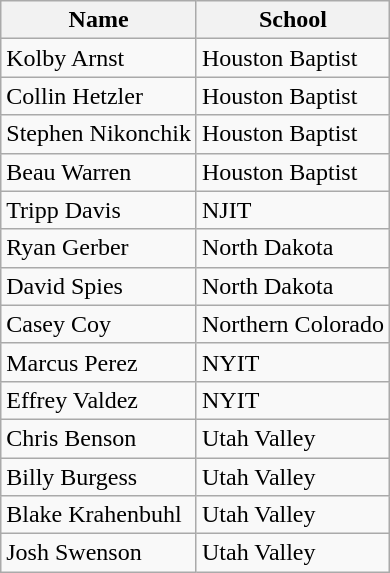<table class=wikitable>
<tr>
<th>Name</th>
<th>School</th>
</tr>
<tr>
<td>Kolby Arnst</td>
<td>Houston Baptist</td>
</tr>
<tr>
<td>Collin Hetzler</td>
<td>Houston Baptist</td>
</tr>
<tr>
<td>Stephen Nikonchik</td>
<td>Houston Baptist</td>
</tr>
<tr>
<td>Beau Warren</td>
<td>Houston Baptist</td>
</tr>
<tr>
<td>Tripp Davis</td>
<td>NJIT</td>
</tr>
<tr>
<td>Ryan Gerber</td>
<td>North Dakota</td>
</tr>
<tr>
<td>David Spies</td>
<td>North Dakota</td>
</tr>
<tr>
<td>Casey Coy</td>
<td>Northern Colorado</td>
</tr>
<tr>
<td>Marcus Perez</td>
<td>NYIT</td>
</tr>
<tr>
<td>Effrey Valdez</td>
<td>NYIT</td>
</tr>
<tr>
<td>Chris Benson</td>
<td>Utah Valley</td>
</tr>
<tr>
<td>Billy Burgess</td>
<td>Utah Valley</td>
</tr>
<tr>
<td>Blake Krahenbuhl</td>
<td>Utah Valley</td>
</tr>
<tr>
<td>Josh Swenson</td>
<td>Utah Valley</td>
</tr>
</table>
